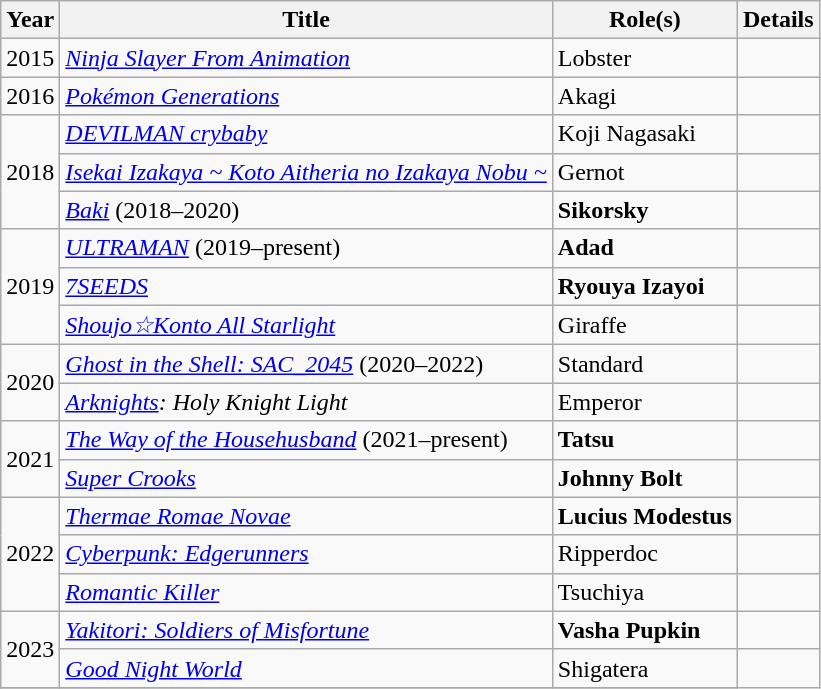<table class="wikitable">
<tr>
<th>Year</th>
<th>Title</th>
<th>Role(s)</th>
<th>Details</th>
</tr>
<tr>
<td>2015</td>
<td><em><a href='#'>Ninja Slayer From Animation</a></em></td>
<td>Lobster</td>
<td></td>
</tr>
<tr>
<td>2016</td>
<td><em><a href='#'>Pokémon Generations</a></em></td>
<td>Akagi</td>
<td></td>
</tr>
<tr>
<td rowspan="3">2018</td>
<td><em><a href='#'>DEVILMAN crybaby</a></em></td>
<td>Koji Nagasaki</td>
<td></td>
</tr>
<tr>
<td><em><a href='#'>Isekai Izakaya ~ Koto Aitheria no Izakaya Nobu ~</a></em></td>
<td>Gernot</td>
<td></td>
</tr>
<tr>
<td><em><a href='#'>Baki</a></em> (2018–2020)</td>
<td><strong>Sikorsky</strong></td>
<td></td>
</tr>
<tr>
<td rowspan="3">2019</td>
<td><em><a href='#'>ULTRAMAN</a></em> (2019–present)</td>
<td><strong>Adad</strong></td>
<td></td>
</tr>
<tr>
<td><em><a href='#'>7SEEDS</a></em></td>
<td><strong>Ryouya Izayoi</strong></td>
<td></td>
</tr>
<tr>
<td><em><a href='#'>Shoujo☆Konto All Starlight</a></em></td>
<td>Giraffe</td>
<td></td>
</tr>
<tr>
<td rowspan="2">2020</td>
<td><em><a href='#'>Ghost in the Shell: SAC_2045</a></em> (2020–2022)</td>
<td>Standard</td>
<td></td>
</tr>
<tr>
<td><em><a href='#'>Arknights</a>: Holy Knight Light</em></td>
<td>Emperor</td>
<td></td>
</tr>
<tr>
<td rowspan="2">2021</td>
<td><em><a href='#'>The Way of the Househusband</a></em> (2021–present)</td>
<td><strong>Tatsu</strong><strong></strong></td>
<td></td>
</tr>
<tr>
<td><em><a href='#'>Super Crooks</a></em></td>
<td><strong>Johnny Bolt</strong></td>
<td></td>
</tr>
<tr>
<td rowspan="3">2022</td>
<td><em><a href='#'>Thermae Romae Novae</a></em></td>
<td><strong>Lucius Modestus</strong><strong></strong></td>
<td></td>
</tr>
<tr>
<td><em><a href='#'>Cyberpunk: Edgerunners</a></em></td>
<td>Ripperdoc<strong></strong></td>
<td></td>
</tr>
<tr>
<td><em><a href='#'>Romantic Killer</a></em></td>
<td>Tsuchiya</td>
<td></td>
</tr>
<tr>
<td rowspan="2">2023</td>
<td><em><a href='#'>Yakitori: Soldiers of Misfortune</a></em></td>
<td><strong>Vasha Pupkin</strong></td>
<td></td>
</tr>
<tr>
<td><em><a href='#'>Good Night World</a></em></td>
<td>Shigatera</td>
</tr>
<tr>
</tr>
</table>
